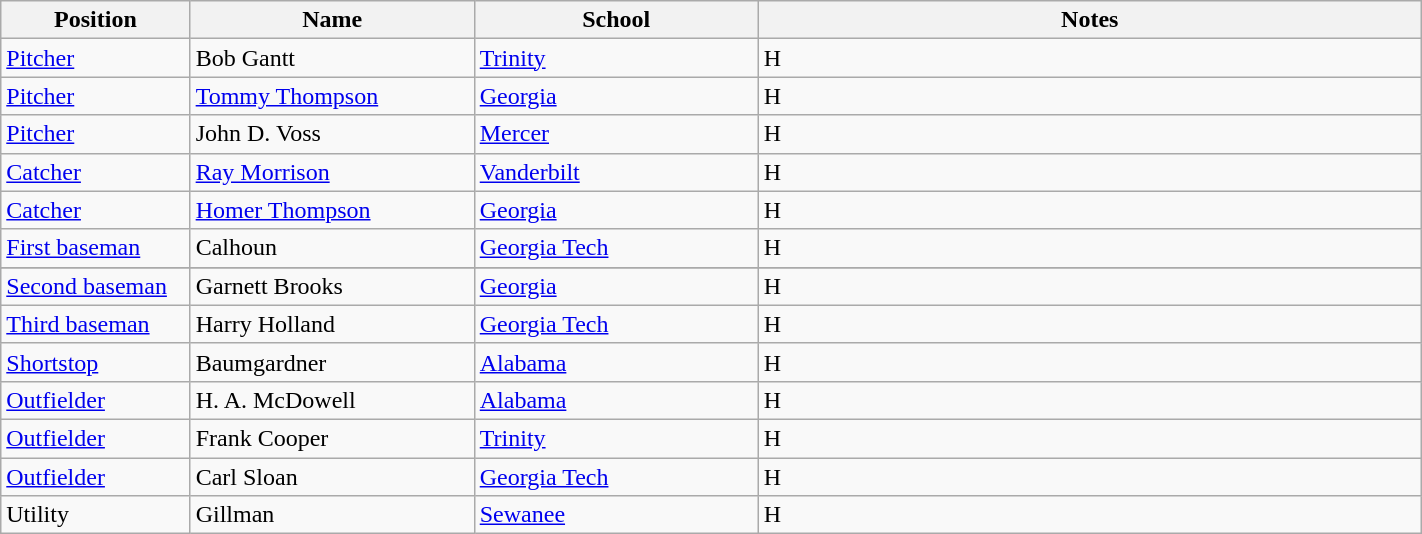<table class="wikitable sortable" style="width:75%;">
<tr>
<th width=10%>Position</th>
<th width=15%>Name</th>
<th width=15%>School</th>
<th width=35% class="unsortable">Notes</th>
</tr>
<tr>
<td><a href='#'>Pitcher</a></td>
<td>Bob Gantt</td>
<td><a href='#'>Trinity</a></td>
<td>H</td>
</tr>
<tr>
<td><a href='#'>Pitcher</a></td>
<td><a href='#'>Tommy Thompson</a></td>
<td><a href='#'>Georgia</a></td>
<td>H</td>
</tr>
<tr>
<td><a href='#'>Pitcher</a></td>
<td>John D. Voss</td>
<td><a href='#'>Mercer</a></td>
<td>H</td>
</tr>
<tr>
<td><a href='#'>Catcher</a></td>
<td><a href='#'>Ray Morrison</a></td>
<td><a href='#'>Vanderbilt</a></td>
<td>H</td>
</tr>
<tr>
<td><a href='#'>Catcher</a></td>
<td><a href='#'>Homer Thompson</a></td>
<td><a href='#'>Georgia</a></td>
<td>H</td>
</tr>
<tr>
<td><a href='#'>First baseman</a></td>
<td>Calhoun</td>
<td><a href='#'>Georgia Tech</a></td>
<td>H</td>
</tr>
<tr>
</tr>
<tr>
<td><a href='#'>Second baseman</a></td>
<td>Garnett Brooks</td>
<td><a href='#'>Georgia</a></td>
<td>H</td>
</tr>
<tr>
<td><a href='#'>Third baseman</a></td>
<td>Harry Holland</td>
<td><a href='#'>Georgia Tech</a></td>
<td>H</td>
</tr>
<tr>
<td><a href='#'>Shortstop</a></td>
<td>Baumgardner</td>
<td><a href='#'>Alabama</a></td>
<td>H</td>
</tr>
<tr>
<td><a href='#'>Outfielder</a></td>
<td>H. A. McDowell</td>
<td><a href='#'>Alabama</a></td>
<td>H</td>
</tr>
<tr>
<td><a href='#'>Outfielder</a></td>
<td>Frank Cooper</td>
<td><a href='#'>Trinity</a></td>
<td>H</td>
</tr>
<tr>
<td><a href='#'>Outfielder</a></td>
<td>Carl Sloan</td>
<td><a href='#'>Georgia Tech</a></td>
<td>H</td>
</tr>
<tr>
<td>Utility</td>
<td>Gillman</td>
<td><a href='#'>Sewanee</a></td>
<td>H</td>
</tr>
</table>
